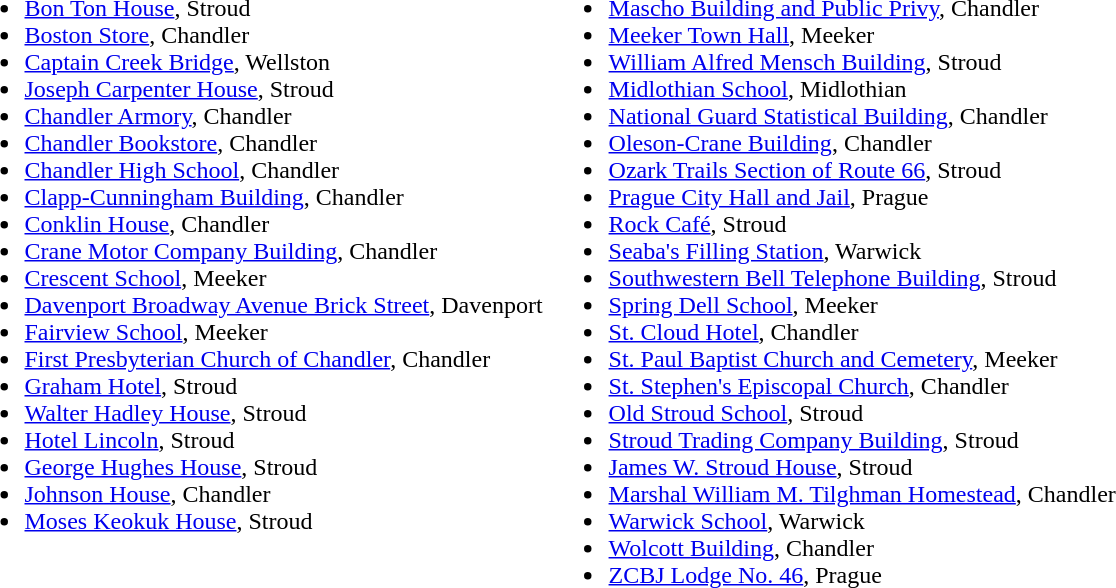<table>
<tr ---- valign="top">
<td><br><ul><li><a href='#'>Bon Ton House</a>, Stroud</li><li><a href='#'>Boston Store</a>, Chandler</li><li><a href='#'>Captain Creek Bridge</a>, Wellston</li><li><a href='#'>Joseph Carpenter House</a>, Stroud</li><li><a href='#'>Chandler Armory</a>, Chandler</li><li><a href='#'>Chandler Bookstore</a>, Chandler</li><li><a href='#'>Chandler High School</a>, Chandler</li><li><a href='#'>Clapp-Cunningham Building</a>, Chandler</li><li><a href='#'>Conklin House</a>, Chandler</li><li><a href='#'>Crane Motor Company Building</a>, Chandler</li><li><a href='#'>Crescent School</a>, Meeker</li><li><a href='#'>Davenport Broadway Avenue Brick Street</a>, Davenport</li><li><a href='#'>Fairview School</a>, Meeker</li><li><a href='#'>First Presbyterian Church of Chandler</a>, Chandler</li><li><a href='#'>Graham Hotel</a>, Stroud</li><li><a href='#'>Walter Hadley House</a>, Stroud</li><li><a href='#'>Hotel Lincoln</a>, Stroud</li><li><a href='#'>George Hughes House</a>, Stroud</li><li><a href='#'>Johnson House</a>, Chandler</li><li><a href='#'>Moses Keokuk House</a>, Stroud</li></ul></td>
<td><br><ul><li><a href='#'>Mascho Building and Public Privy</a>, Chandler</li><li><a href='#'>Meeker Town Hall</a>, Meeker</li><li><a href='#'>William Alfred Mensch Building</a>, Stroud</li><li><a href='#'>Midlothian School</a>, Midlothian</li><li><a href='#'>National Guard Statistical Building</a>, Chandler</li><li><a href='#'>Oleson-Crane Building</a>, Chandler</li><li><a href='#'>Ozark Trails Section of Route 66</a>, Stroud</li><li><a href='#'>Prague City Hall and Jail</a>, Prague</li><li><a href='#'>Rock Café</a>, Stroud</li><li><a href='#'>Seaba's Filling Station</a>, Warwick</li><li><a href='#'>Southwestern Bell Telephone Building</a>, Stroud</li><li><a href='#'>Spring Dell School</a>, Meeker</li><li><a href='#'>St. Cloud Hotel</a>, Chandler</li><li><a href='#'>St. Paul Baptist Church and Cemetery</a>, Meeker</li><li><a href='#'>St. Stephen's Episcopal Church</a>, Chandler</li><li><a href='#'>Old Stroud School</a>, Stroud</li><li><a href='#'>Stroud Trading Company Building</a>, Stroud</li><li><a href='#'>James W. Stroud House</a>, Stroud</li><li><a href='#'>Marshal William M. Tilghman Homestead</a>, Chandler</li><li><a href='#'>Warwick School</a>, Warwick</li><li><a href='#'>Wolcott Building</a>, Chandler</li><li><a href='#'>ZCBJ Lodge No. 46</a>, Prague</li></ul></td>
</tr>
</table>
